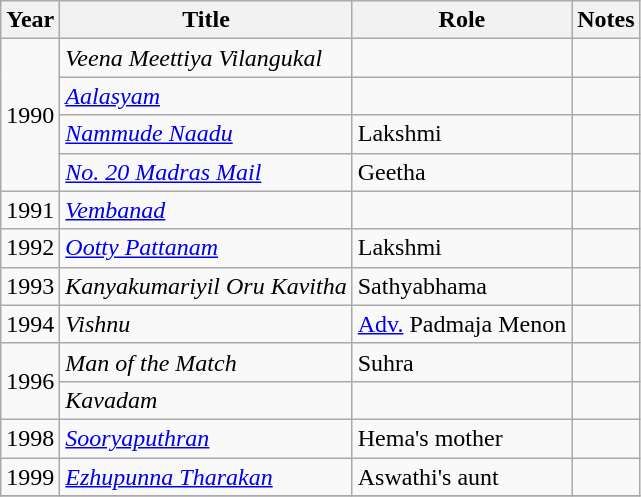<table class="wikitable sortable">
<tr>
<th>Year</th>
<th>Title</th>
<th>Role</th>
<th class="unsortable">Notes</th>
</tr>
<tr>
<td rowspan=4>1990</td>
<td><em>Veena Meettiya Vilangukal</em></td>
<td></td>
<td></td>
</tr>
<tr>
<td><em><a href='#'>Aalasyam</a></em></td>
<td></td>
<td></td>
</tr>
<tr>
<td><em><a href='#'>Nammude Naadu</a></em></td>
<td>Lakshmi</td>
<td></td>
</tr>
<tr>
<td><em><a href='#'>No. 20 Madras Mail</a></em></td>
<td>Geetha</td>
<td></td>
</tr>
<tr>
<td>1991</td>
<td><em><a href='#'>Vembanad</a></em></td>
<td></td>
<td></td>
</tr>
<tr>
<td>1992</td>
<td><em><a href='#'>Ootty Pattanam</a></em></td>
<td>Lakshmi</td>
<td></td>
</tr>
<tr>
<td>1993</td>
<td><em>Kanyakumariyil Oru Kavitha</em></td>
<td>Sathyabhama</td>
<td></td>
</tr>
<tr>
<td>1994</td>
<td><em>Vishnu</em></td>
<td><a href='#'>Adv.</a> Padmaja Menon</td>
<td></td>
</tr>
<tr>
<td rowspan=2>1996</td>
<td><em>Man of the Match</em></td>
<td>Suhra</td>
<td></td>
</tr>
<tr>
<td><em>Kavadam</em></td>
<td></td>
<td></td>
</tr>
<tr>
<td>1998</td>
<td><em><a href='#'>Sooryaputhran</a></em></td>
<td>Hema's mother</td>
<td></td>
</tr>
<tr>
<td>1999</td>
<td><em><a href='#'>Ezhupunna Tharakan</a></em></td>
<td>Aswathi's aunt</td>
<td></td>
</tr>
<tr>
</tr>
</table>
